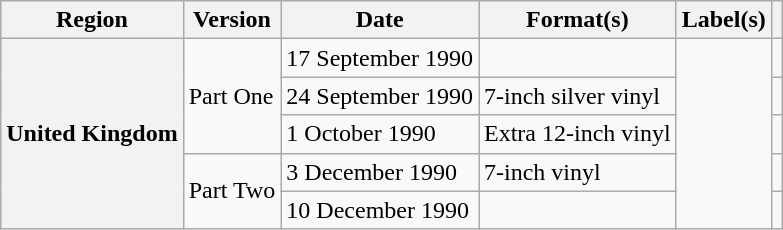<table class="wikitable plainrowheaders">
<tr>
<th scope="col">Region</th>
<th scope="col">Version</th>
<th scope="col">Date</th>
<th scope="col">Format(s)</th>
<th scope="col">Label(s)</th>
<th scope="col"></th>
</tr>
<tr>
<th scope="row" rowspan="5">United Kingdom</th>
<td rowspan="3">Part One</td>
<td>17 September 1990</td>
<td></td>
<td rowspan="5"></td>
<td></td>
</tr>
<tr>
<td>24 September 1990</td>
<td>7-inch silver vinyl</td>
<td></td>
</tr>
<tr>
<td>1 October 1990</td>
<td>Extra 12-inch vinyl</td>
<td></td>
</tr>
<tr>
<td rowspan="2">Part Two</td>
<td>3 December 1990</td>
<td>7-inch vinyl</td>
<td></td>
</tr>
<tr>
<td>10 December 1990</td>
<td></td>
<td></td>
</tr>
</table>
